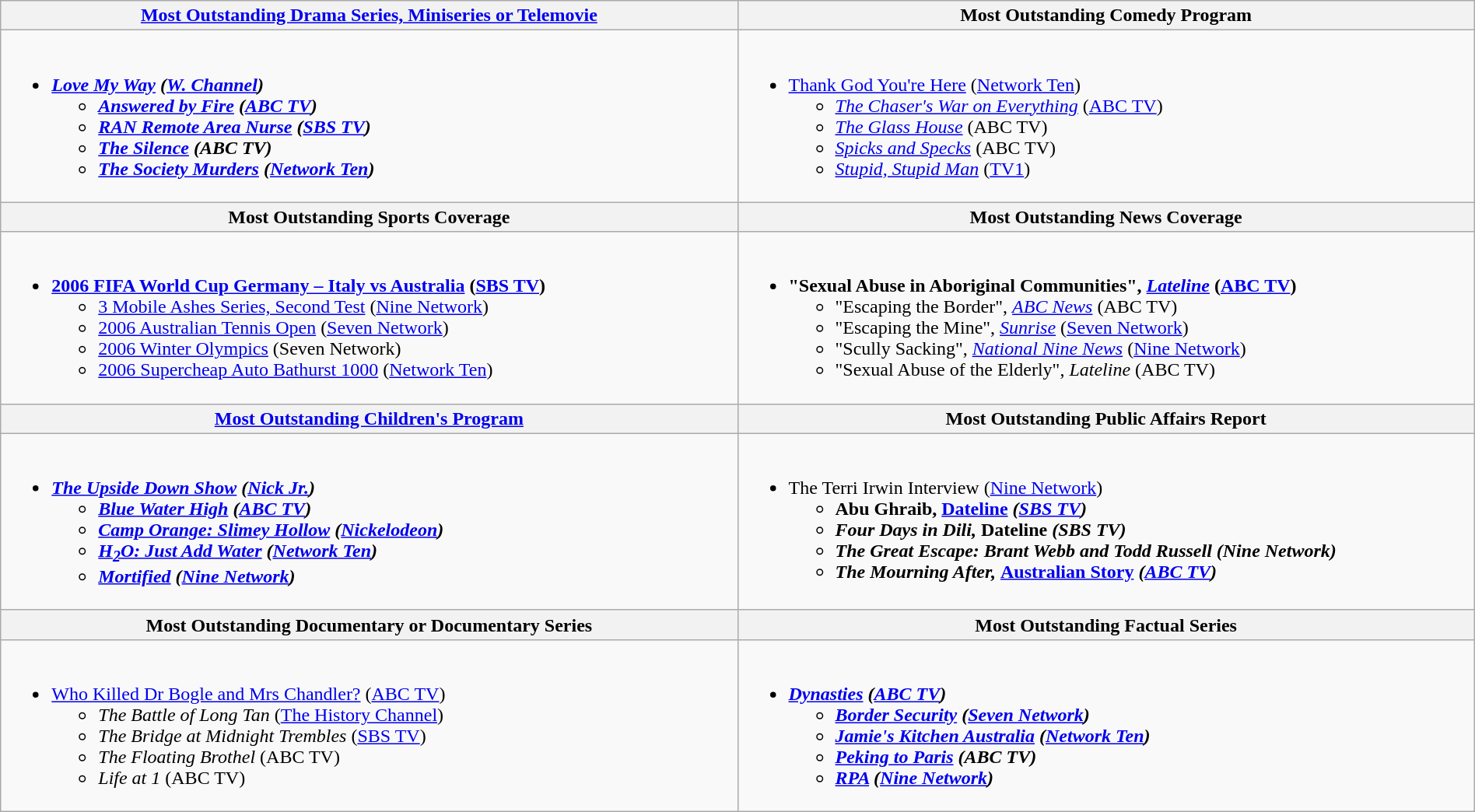<table class=wikitable width="100%">
<tr>
<th width="50%"><a href='#'>Most Outstanding Drama Series, Miniseries or Telemovie</a></th>
<th width="50%">Most Outstanding Comedy Program</th>
</tr>
<tr>
<td valign="top"><br><ul><li><strong><em><a href='#'>Love My Way</a><em> (<a href='#'>W. Channel</a>)<strong><ul><li></em><a href='#'>Answered by Fire</a><em> (<a href='#'>ABC TV</a>)</li><li></em><a href='#'>RAN Remote Area Nurse</a><em> (<a href='#'>SBS TV</a>)</li><li></em><a href='#'>The Silence</a><em> (ABC TV)</li><li></em><a href='#'>The Society Murders</a><em> (<a href='#'>Network Ten</a>)</li></ul></li></ul></td>
<td valign="top"><br><ul><li></em></strong><a href='#'>Thank God You're Here</a></em> (<a href='#'>Network Ten</a>)</strong><ul><li><em><a href='#'>The Chaser's War on Everything</a></em> (<a href='#'>ABC TV</a>)</li><li><em><a href='#'>The Glass House</a></em> (ABC TV)</li><li><em><a href='#'>Spicks and Specks</a></em> (ABC TV)</li><li><em><a href='#'>Stupid, Stupid Man</a></em> (<a href='#'>TV1</a>)</li></ul></li></ul></td>
</tr>
<tr>
<th width="50%">Most Outstanding Sports Coverage</th>
<th width="50%">Most Outstanding News Coverage</th>
</tr>
<tr>
<td valign="top"><br><ul><li><strong><a href='#'>2006 FIFA World Cup Germany – Italy vs Australia</a> (<a href='#'>SBS TV</a>)</strong><ul><li><a href='#'>3 Mobile Ashes Series, Second Test</a> (<a href='#'>Nine Network</a>)</li><li><a href='#'>2006 Australian Tennis Open</a> (<a href='#'>Seven Network</a>)</li><li><a href='#'>2006 Winter Olympics</a> (Seven Network)</li><li><a href='#'>2006 Supercheap Auto Bathurst 1000</a> (<a href='#'>Network Ten</a>)</li></ul></li></ul></td>
<td valign="top"><br><ul><li><strong>"Sexual Abuse in Aboriginal Communities", <em><a href='#'>Lateline</a></em> (<a href='#'>ABC TV</a>)</strong><ul><li>"Escaping the Border", <em><a href='#'>ABC News</a></em> (ABC TV)</li><li>"Escaping the Mine", <em><a href='#'>Sunrise</a></em> (<a href='#'>Seven Network</a>)</li><li>"Scully Sacking", <em><a href='#'>National Nine News</a></em> (<a href='#'>Nine Network</a>)</li><li>"Sexual Abuse of the Elderly", <em>Lateline</em> (ABC TV)</li></ul></li></ul></td>
</tr>
<tr>
<th width="50%"><a href='#'>Most Outstanding Children's Program</a></th>
<th width="50%">Most Outstanding Public Affairs Report</th>
</tr>
<tr>
<td valign="top"><br><ul><li><strong><em><a href='#'>The Upside Down Show</a><em> (<a href='#'>Nick Jr.</a>)<strong><ul><li></em><a href='#'>Blue Water High</a><em> (<a href='#'>ABC TV</a>)</li><li></em><a href='#'>Camp Orange: Slimey Hollow</a><em> (<a href='#'>Nickelodeon</a>)</li><li></em><a href='#'>H<sub>2</sub>O: Just Add Water</a><em> (<a href='#'>Network Ten</a>)</li><li></em><a href='#'>Mortified</a><em> (<a href='#'>Nine Network</a>)</li></ul></li></ul></td>
<td valign="top"><br><ul><li></strong>The Terri Irwin Interview (<a href='#'>Nine Network</a>)<strong><ul><li>Abu Ghraib, </em><a href='#'>Dateline</a><em> (<a href='#'>SBS TV</a>)</li><li>Four Days in Dili, </em>Dateline<em> (SBS TV)</li><li>The Great Escape: Brant Webb and Todd Russell (Nine Network)</li><li>The Mourning After, </em><a href='#'>Australian Story</a><em> (<a href='#'>ABC TV</a>)</li></ul></li></ul></td>
</tr>
<tr>
<th width="50%">Most Outstanding Documentary or Documentary Series</th>
<th width="50%">Most Outstanding Factual Series</th>
</tr>
<tr>
<td valign="top"><br><ul><li></em></strong><a href='#'>Who Killed Dr Bogle and Mrs Chandler?</a></em> (<a href='#'>ABC TV</a>)</strong><ul><li><em>The Battle of Long Tan</em> (<a href='#'>The History Channel</a>)</li><li><em>The Bridge at Midnight Trembles</em> (<a href='#'>SBS TV</a>)</li><li><em>The Floating Brothel</em> (ABC TV)</li><li><em>Life at 1</em> (ABC TV)</li></ul></li></ul></td>
<td valign="top"><br><ul><li><strong><em><a href='#'>Dynasties</a><em> (<a href='#'>ABC TV</a>)<strong><ul><li></em><a href='#'>Border Security</a><em> (<a href='#'>Seven Network</a>)</li><li></em><a href='#'>Jamie's Kitchen Australia</a><em> (<a href='#'>Network Ten</a>)</li><li></em><a href='#'>Peking to Paris</a><em> (ABC TV)</li><li></em><a href='#'>RPA</a><em> (<a href='#'>Nine Network</a>)</li></ul></li></ul></td>
</tr>
</table>
